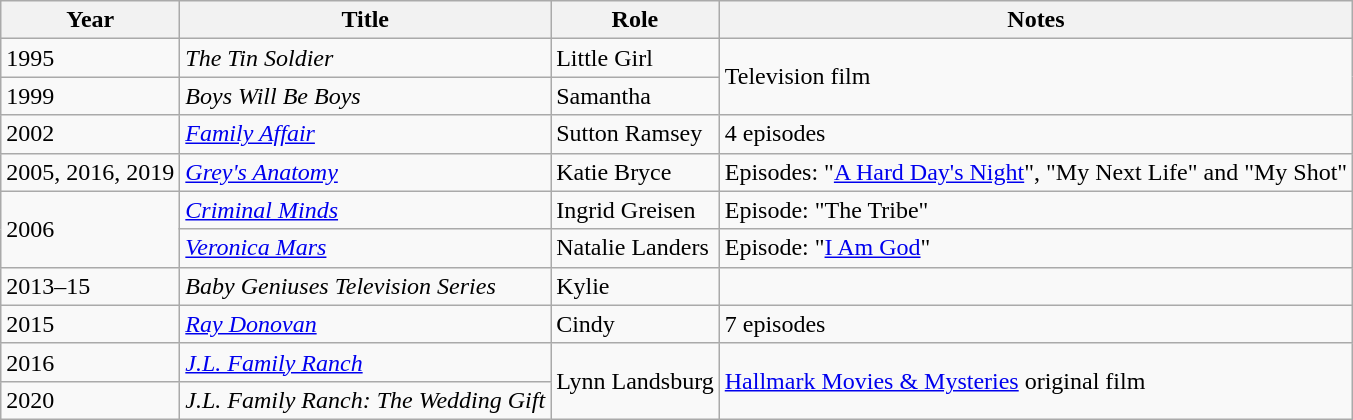<table class="wikitable sortable">
<tr>
<th>Year</th>
<th>Title</th>
<th>Role</th>
<th class="unsortable">Notes</th>
</tr>
<tr>
<td>1995</td>
<td><em>The Tin Soldier</em></td>
<td>Little Girl</td>
<td rowspan="2">Television film</td>
</tr>
<tr>
<td>1999</td>
<td><em>Boys Will Be Boys</em></td>
<td>Samantha</td>
</tr>
<tr>
<td>2002</td>
<td><em><a href='#'>Family Affair</a></em></td>
<td>Sutton Ramsey</td>
<td>4 episodes</td>
</tr>
<tr>
<td>2005, 2016, 2019</td>
<td><em><a href='#'>Grey's Anatomy</a></em></td>
<td>Katie Bryce</td>
<td>Episodes: "<a href='#'>A Hard Day's Night</a>", "My Next Life" and "My Shot"</td>
</tr>
<tr>
<td rowspan="2">2006</td>
<td><em><a href='#'>Criminal Minds</a></em></td>
<td>Ingrid Greisen</td>
<td>Episode: "The Tribe"</td>
</tr>
<tr>
<td><em><a href='#'>Veronica Mars</a></em></td>
<td>Natalie Landers</td>
<td>Episode: "<a href='#'>I Am God</a>"</td>
</tr>
<tr>
<td>2013–15</td>
<td><em>Baby Geniuses Television Series</em></td>
<td>Kylie</td>
<td></td>
</tr>
<tr>
<td>2015</td>
<td><em><a href='#'>Ray Donovan</a></em></td>
<td>Cindy</td>
<td>7 episodes</td>
</tr>
<tr>
<td>2016</td>
<td><em><a href='#'>J.L. Family Ranch</a></em></td>
<td rowspan="2">Lynn Landsburg</td>
<td rowspan="2"><a href='#'>Hallmark Movies & Mysteries</a> original film</td>
</tr>
<tr>
<td>2020</td>
<td><em>J.L. Family Ranch: The Wedding Gift</em></td>
</tr>
</table>
